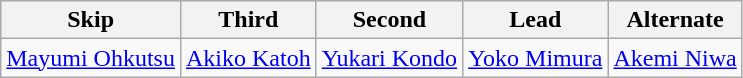<table class="wikitable">
<tr>
<th>Skip</th>
<th>Third</th>
<th>Second</th>
<th>Lead</th>
<th>Alternate</th>
</tr>
<tr>
<td><a href='#'>Mayumi Ohkutsu</a></td>
<td><a href='#'>Akiko Katoh</a></td>
<td><a href='#'>Yukari Kondo</a></td>
<td><a href='#'>Yoko Mimura</a></td>
<td><a href='#'>Akemi Niwa</a></td>
</tr>
</table>
